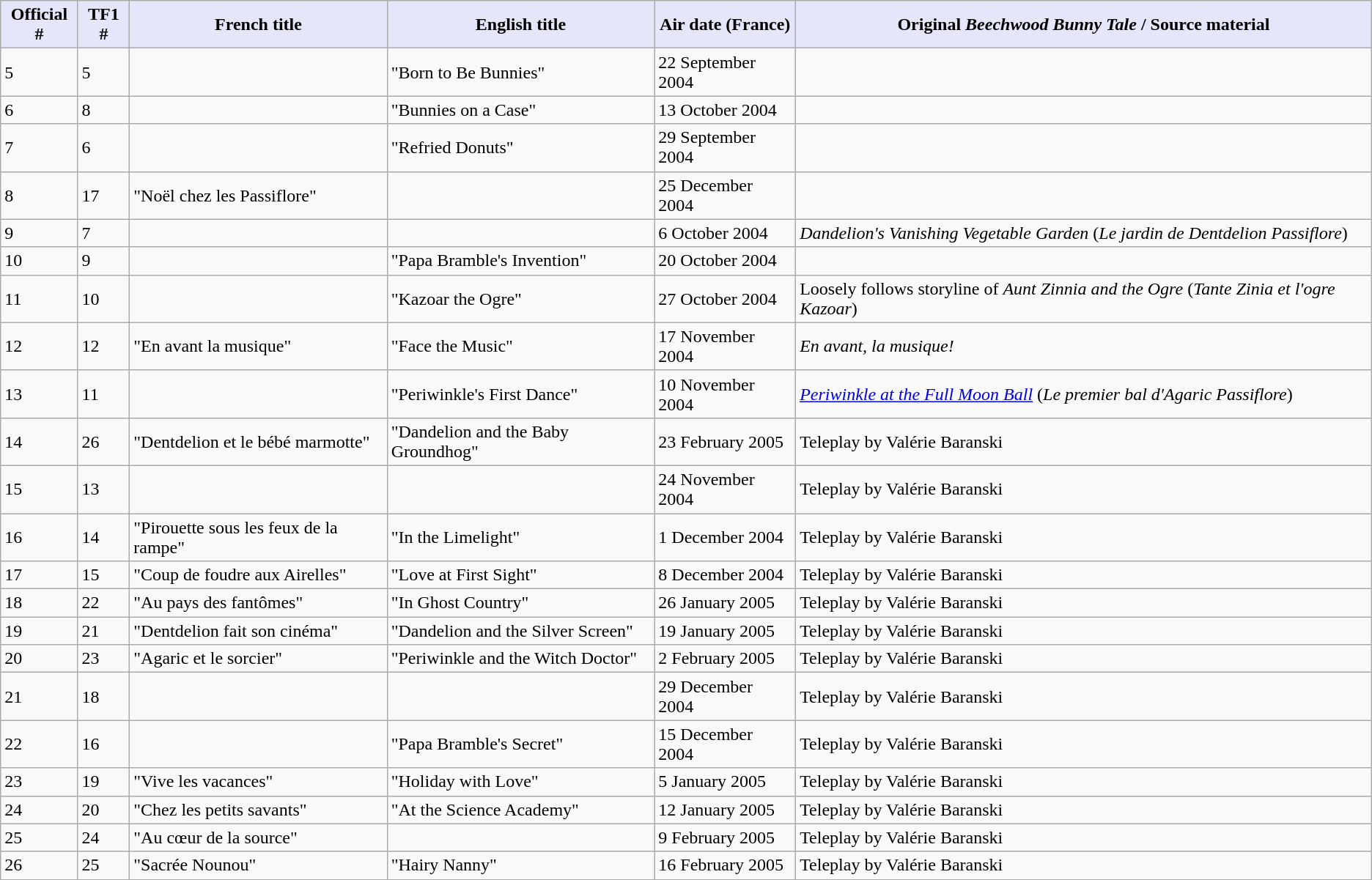<table class="wikitable sortable">
<tr>
<th style="background-color: Lavender;">Official #</th>
<th style="background-color: Lavender;">TF1 #</th>
<th style="background-color: Lavender;">French title</th>
<th style="background-color: Lavender;">English title</th>
<th style="background-color: Lavender;">Air date (France)</th>
<th style="background-color: Lavender;">Original <em>Beechwood Bunny Tale</em> / Source material</th>
</tr>
<tr>
<td>5</td>
<td>5</td>
<td></td>
<td>"Born to Be Bunnies"</td>
<td>22 September 2004</td>
<td></td>
</tr>
<tr>
<td>6</td>
<td>8</td>
<td></td>
<td>"Bunnies on a Case"</td>
<td>13 October 2004</td>
<td></td>
</tr>
<tr>
<td>7</td>
<td>6</td>
<td></td>
<td>"Refried Donuts"</td>
<td>29 September 2004</td>
<td></td>
</tr>
<tr>
<td>8</td>
<td>17</td>
<td>"Noël chez les Passiflore"</td>
<td></td>
<td>25 December 2004</td>
<td></td>
</tr>
<tr>
<td>9</td>
<td>7</td>
<td></td>
<td></td>
<td>6 October 2004</td>
<td><em>Dandelion's Vanishing Vegetable Garden</em> (<em>Le jardin de Dentdelion Passiflore</em>)</td>
</tr>
<tr>
<td>10</td>
<td>9</td>
<td></td>
<td>"Papa Bramble's Invention"</td>
<td>20 October 2004</td>
<td></td>
</tr>
<tr>
<td>11</td>
<td>10</td>
<td></td>
<td>"Kazoar the Ogre"</td>
<td>27 October 2004</td>
<td>Loosely follows storyline of <em>Aunt Zinnia and the Ogre</em> (<em>Tante Zinia et l'ogre Kazoar</em>)</td>
</tr>
<tr>
<td>12</td>
<td>12</td>
<td>"En avant la musique"</td>
<td>"Face the Music"</td>
<td>17 November 2004</td>
<td><em>En avant, la musique!</em></td>
</tr>
<tr>
<td>13</td>
<td>11</td>
<td></td>
<td>"Periwinkle's First Dance"</td>
<td>10 November 2004</td>
<td><em><a href='#'>Periwinkle at the Full Moon Ball</a></em> (<em>Le premier bal d'Agaric Passiflore</em>)</td>
</tr>
<tr>
<td>14</td>
<td>26</td>
<td>"Dentdelion et le bébé marmotte"</td>
<td>"Dandelion and the Baby Groundhog"</td>
<td>23 February 2005</td>
<td>Teleplay by Valérie Baranski</td>
</tr>
<tr>
<td>15</td>
<td>13</td>
<td></td>
<td></td>
<td>24 November 2004</td>
<td>Teleplay by Valérie Baranski</td>
</tr>
<tr>
<td>16</td>
<td>14</td>
<td>"Pirouette sous les feux de la rampe"</td>
<td>"In the Limelight"</td>
<td>1 December 2004</td>
<td>Teleplay by Valérie Baranski</td>
</tr>
<tr>
<td>17</td>
<td>15</td>
<td>"Coup de foudre aux Airelles"</td>
<td>"Love at First Sight"</td>
<td>8 December 2004</td>
<td>Teleplay by Valérie Baranski</td>
</tr>
<tr>
<td>18</td>
<td>22</td>
<td>"Au pays des fantômes"</td>
<td>"In Ghost Country"</td>
<td>26 January 2005</td>
<td>Teleplay by Valérie Baranski</td>
</tr>
<tr>
<td>19</td>
<td>21</td>
<td>"Dentdelion fait son cinéma"</td>
<td>"Dandelion and the Silver Screen"</td>
<td>19 January 2005</td>
<td>Teleplay by Valérie Baranski</td>
</tr>
<tr>
<td>20</td>
<td>23</td>
<td>"Agaric et le sorcier"</td>
<td>"Periwinkle and the Witch Doctor"</td>
<td>2 February 2005</td>
<td>Teleplay by Valérie Baranski</td>
</tr>
<tr>
<td>21</td>
<td>18</td>
<td></td>
<td></td>
<td>29 December 2004</td>
<td>Teleplay by Valérie Baranski</td>
</tr>
<tr>
<td>22</td>
<td>16</td>
<td></td>
<td>"Papa Bramble's Secret"</td>
<td>15 December 2004</td>
<td>Teleplay by Valérie Baranski</td>
</tr>
<tr>
<td>23</td>
<td>19</td>
<td>"Vive les vacances"</td>
<td>"Holiday with Love"</td>
<td>5 January 2005</td>
<td>Teleplay by Valérie Baranski</td>
</tr>
<tr>
<td>24</td>
<td>20</td>
<td>"Chez les petits savants"</td>
<td>"At the Science Academy"</td>
<td>12 January 2005</td>
<td>Teleplay by Valérie Baranski</td>
</tr>
<tr>
<td>25</td>
<td>24</td>
<td>"Au cœur de la source"</td>
<td></td>
<td>9 February 2005</td>
<td>Teleplay by Valérie Baranski</td>
</tr>
<tr>
<td>26</td>
<td>25</td>
<td>"Sacrée Nounou"</td>
<td>"Hairy Nanny"</td>
<td>16 February 2005</td>
<td>Teleplay by Valérie Baranski</td>
</tr>
</table>
